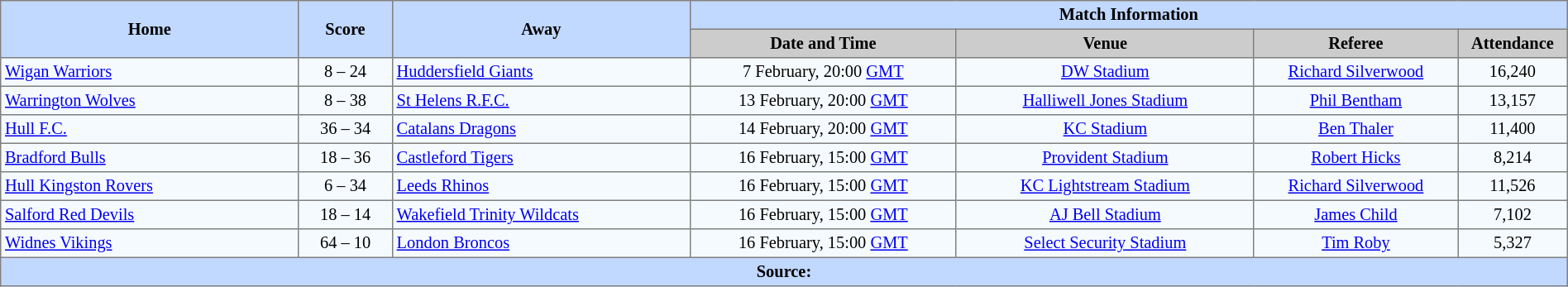<table border="1" cellpadding="3" cellspacing="0" style="border-collapse:collapse; font-size:85%; text-align:center; width:100%">
<tr style="background:#c1d8ff;">
<th rowspan="2" style="width:19%;">Home</th>
<th rowspan="2" style="width:6%;">Score</th>
<th rowspan="2" style="width:19%;">Away</th>
<th colspan=6>Match Information</th>
</tr>
<tr style="background:#ccc;">
<th width=17%>Date and Time</th>
<th width=19%>Venue</th>
<th width=13%>Referee</th>
<th width=7%>Attendance</th>
</tr>
<tr style="background:#f5faff;">
<td align=left> <a href='#'>Wigan Warriors</a></td>
<td>8 – 24 </td>
<td align=left> <a href='#'>Huddersfield Giants</a></td>
<td>7 February, 20:00 <a href='#'>GMT</a></td>
<td><a href='#'>DW Stadium</a></td>
<td><a href='#'>Richard Silverwood</a></td>
<td>16,240</td>
</tr>
<tr style="background:#f5faff;">
<td align=left> <a href='#'>Warrington Wolves</a></td>
<td>8 – 38 </td>
<td align=left> <a href='#'>St Helens R.F.C.</a></td>
<td>13 February, 20:00 <a href='#'>GMT</a></td>
<td><a href='#'>Halliwell Jones Stadium</a></td>
<td><a href='#'>Phil Bentham</a></td>
<td>13,157</td>
</tr>
<tr style="background:#f5faff;">
<td align=left> <a href='#'>Hull F.C.</a></td>
<td>36 – 34 </td>
<td align=left> <a href='#'>Catalans Dragons</a></td>
<td>14 February, 20:00 <a href='#'>GMT</a></td>
<td><a href='#'>KC Stadium</a></td>
<td><a href='#'>Ben Thaler</a></td>
<td>11,400</td>
</tr>
<tr style="background:#f5faff;">
<td align=left> <a href='#'>Bradford Bulls</a></td>
<td>18 – 36 </td>
<td align=left> <a href='#'>Castleford Tigers</a></td>
<td>16 February, 15:00 <a href='#'>GMT</a></td>
<td><a href='#'>Provident Stadium</a></td>
<td><a href='#'>Robert Hicks</a></td>
<td>8,214</td>
</tr>
<tr style="background:#f5faff;">
<td align=left> <a href='#'>Hull Kingston Rovers</a></td>
<td>6 – 34 </td>
<td align=left> <a href='#'>Leeds Rhinos</a></td>
<td>16 February, 15:00 <a href='#'>GMT</a></td>
<td><a href='#'>KC Lightstream Stadium</a></td>
<td><a href='#'>Richard Silverwood</a></td>
<td>11,526</td>
</tr>
<tr style="background:#f5faff;">
<td align=left> <a href='#'>Salford Red Devils</a></td>
<td>18 – 14 </td>
<td align=left> <a href='#'>Wakefield Trinity Wildcats</a></td>
<td>16 February, 15:00 <a href='#'>GMT</a></td>
<td><a href='#'>AJ Bell Stadium</a></td>
<td><a href='#'>James Child</a></td>
<td>7,102</td>
</tr>
<tr style="background:#f5faff;">
<td align=left> <a href='#'>Widnes Vikings</a></td>
<td>64 – 10 </td>
<td align=left> <a href='#'>London Broncos</a></td>
<td>16 February, 15:00 <a href='#'>GMT</a></td>
<td><a href='#'>Select Security Stadium</a></td>
<td><a href='#'>Tim Roby</a></td>
<td>5,327</td>
</tr>
<tr style="background:#c1d8ff;">
<th colspan=12>Source:</th>
</tr>
</table>
